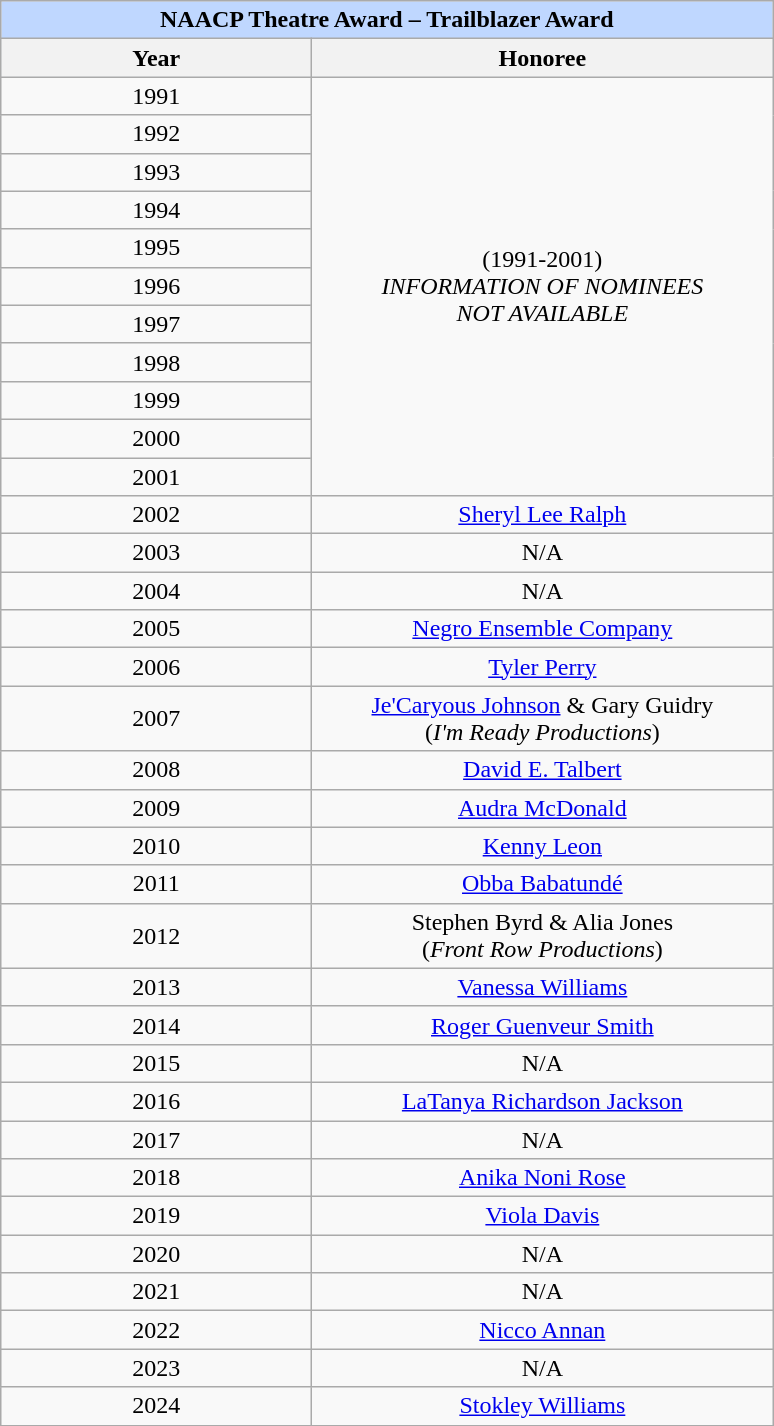<table class="wikitable" style="text-align: center">
<tr ---- bgcolor="#bfd7ff">
<td colspan="2" align="center"><strong>NAACP Theatre Award – Trailblazer Award</strong></td>
</tr>
<tr ---- bgcolor="#ebf5ff">
<th width="200"><strong>Year</strong></th>
<th width="300"><strong>Honoree</strong></th>
</tr>
<tr>
<td>1991</td>
<td rowspan="11">(1991-2001)<br><em>INFORMATION OF NOMINEES</em><br><em>NOT AVAILABLE</em></td>
</tr>
<tr>
<td>1992</td>
</tr>
<tr>
<td>1993</td>
</tr>
<tr>
<td>1994</td>
</tr>
<tr>
<td>1995</td>
</tr>
<tr>
<td>1996</td>
</tr>
<tr>
<td>1997</td>
</tr>
<tr>
<td>1998</td>
</tr>
<tr>
<td>1999</td>
</tr>
<tr>
<td>2000</td>
</tr>
<tr>
<td>2001</td>
</tr>
<tr>
<td>2002</td>
<td><a href='#'>Sheryl Lee Ralph</a></td>
</tr>
<tr>
<td>2003</td>
<td>N/A</td>
</tr>
<tr>
<td>2004</td>
<td>N/A</td>
</tr>
<tr>
<td>2005</td>
<td><a href='#'>Negro Ensemble Company</a></td>
</tr>
<tr>
<td>2006 </td>
<td><a href='#'>Tyler Perry</a></td>
</tr>
<tr>
<td>2007</td>
<td><a href='#'>Je'Caryous Johnson</a> & Gary Guidry<br>(<em>I'm Ready Productions</em>)</td>
</tr>
<tr>
<td>2008</td>
<td><a href='#'>David E. Talbert</a></td>
</tr>
<tr>
<td>2009</td>
<td><a href='#'>Audra McDonald</a></td>
</tr>
<tr>
<td>2010</td>
<td><a href='#'>Kenny Leon</a></td>
</tr>
<tr>
<td>2011</td>
<td><a href='#'>Obba Babatundé</a></td>
</tr>
<tr>
<td>2012</td>
<td>Stephen Byrd & Alia Jones<br>(<em>Front Row Productions</em>)</td>
</tr>
<tr>
<td>2013</td>
<td><a href='#'>Vanessa Williams</a></td>
</tr>
<tr>
<td>2014</td>
<td><a href='#'>Roger Guenveur Smith</a></td>
</tr>
<tr>
<td>2015</td>
<td>N/A</td>
</tr>
<tr>
<td>2016</td>
<td><a href='#'>LaTanya Richardson Jackson</a></td>
</tr>
<tr>
<td>2017</td>
<td>N/A</td>
</tr>
<tr>
<td>2018</td>
<td><a href='#'>Anika Noni Rose</a></td>
</tr>
<tr>
<td>2019</td>
<td><a href='#'>Viola Davis</a></td>
</tr>
<tr>
<td>2020</td>
<td>N/A</td>
</tr>
<tr>
<td>2021</td>
<td>N/A</td>
</tr>
<tr>
<td>2022</td>
<td><a href='#'>Nicco Annan</a></td>
</tr>
<tr>
<td>2023</td>
<td>N/A</td>
</tr>
<tr>
<td>2024</td>
<td><a href='#'>Stokley Williams</a></td>
</tr>
</table>
